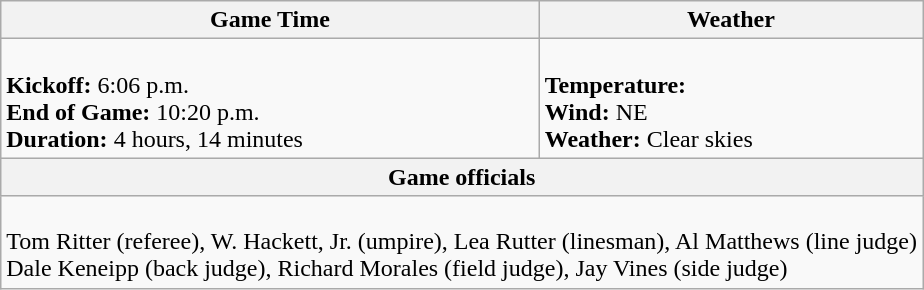<table class="wikitable">
<tr>
<th>Game Time</th>
<th>Weather</th>
</tr>
<tr>
<td><br><strong>Kickoff:</strong> 6:06 p.m.<br>
<strong>End of Game:</strong> 10:20 p.m.<br>
<strong>Duration:</strong> 4 hours, 14 minutes</td>
<td><br><strong>Temperature:</strong> <br>
<strong>Wind:</strong> NE <br>
<strong>Weather:</strong> Clear skies</td>
</tr>
<tr>
<th colspan=2>Game officials</th>
</tr>
<tr>
<td colspan=2><br>Tom Ritter (referee), W. Hackett, Jr. (umpire), Lea Rutter (linesman), Al Matthews (line judge)<br>Dale Keneipp (back judge), Richard Morales (field judge), Jay Vines (side judge)</td>
</tr>
</table>
